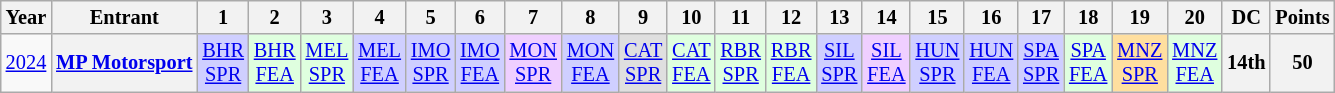<table class="wikitable" style="text-align:center; font-size:85%">
<tr>
<th>Year</th>
<th>Entrant</th>
<th>1</th>
<th>2</th>
<th>3</th>
<th>4</th>
<th>5</th>
<th>6</th>
<th>7</th>
<th>8</th>
<th>9</th>
<th>10</th>
<th>11</th>
<th>12</th>
<th>13</th>
<th>14</th>
<th>15</th>
<th>16</th>
<th>17</th>
<th>18</th>
<th>19</th>
<th>20</th>
<th>DC</th>
<th>Points</th>
</tr>
<tr>
<td><a href='#'>2024</a></td>
<th nowrap><a href='#'>MP Motorsport</a></th>
<td style="background:#CFCFFF;"><a href='#'>BHR<br>SPR</a><br></td>
<td style="background:#DFFFDF;"><a href='#'>BHR<br>FEA</a><br></td>
<td style="background:#DFFFDF;"><a href='#'>MEL<br>SPR</a><br></td>
<td style="background:#CFCFFF;"><a href='#'>MEL<br>FEA</a><br></td>
<td style="background:#CFCFFF;"><a href='#'>IMO<br>SPR</a><br></td>
<td style="background:#CFCFFF;"><a href='#'>IMO<br>FEA</a><br></td>
<td style="background:#EFCFFF;"><a href='#'>MON<br>SPR</a><br></td>
<td style="background:#CFCFFF;"><a href='#'>MON<br>FEA</a><br></td>
<td style="background:#DFDFDF;"><a href='#'>CAT<br>SPR</a><br></td>
<td style="background:#DFFFDF;"><a href='#'>CAT<br>FEA</a><br></td>
<td style="background:#DFFFDF;"><a href='#'>RBR<br>SPR</a><br></td>
<td style="background:#DFFFDF;"><a href='#'>RBR<br>FEA</a><br></td>
<td style="background:#CFCFFF;"><a href='#'>SIL<br>SPR</a><br></td>
<td style="background:#EFCFFF;"><a href='#'>SIL<br>FEA</a><br></td>
<td style="background:#CFCFFF;"><a href='#'>HUN<br>SPR</a><br></td>
<td style="background:#CFCFFF;"><a href='#'>HUN<br>FEA</a><br></td>
<td style="background:#CFCFFF;"><a href='#'>SPA<br>SPR</a><br></td>
<td style="background:#DFFFDF;"><a href='#'>SPA<br>FEA</a><br></td>
<td style="background:#FFDF9F;"><a href='#'>MNZ<br>SPR</a><br></td>
<td style="background:#DFFFDF;"><a href='#'>MNZ<br>FEA</a><br></td>
<th>14th</th>
<th>50</th>
</tr>
</table>
